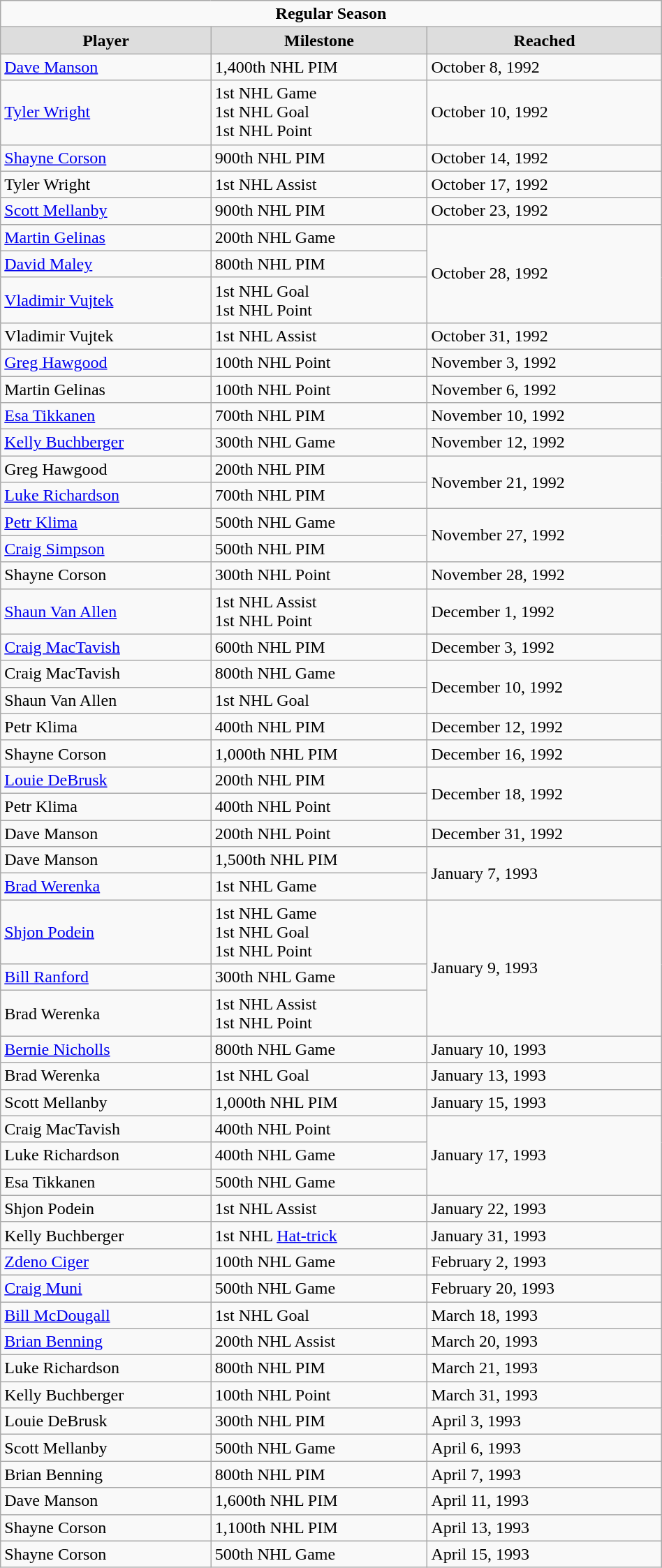<table class="wikitable" style="width:50%;">
<tr>
<td colspan="10" style="text-align:center;"><strong>Regular Season</strong></td>
</tr>
<tr style="text-align:center; background:#ddd;">
<td><strong>Player</strong></td>
<td><strong>Milestone</strong></td>
<td><strong>Reached</strong></td>
</tr>
<tr>
<td><a href='#'>Dave Manson</a></td>
<td>1,400th NHL PIM</td>
<td>October 8, 1992</td>
</tr>
<tr>
<td><a href='#'>Tyler Wright</a></td>
<td>1st NHL Game<br>1st NHL Goal<br>1st NHL Point</td>
<td>October 10, 1992</td>
</tr>
<tr>
<td><a href='#'>Shayne Corson</a></td>
<td>900th NHL PIM</td>
<td>October 14, 1992</td>
</tr>
<tr>
<td>Tyler Wright</td>
<td>1st NHL Assist</td>
<td>October 17, 1992</td>
</tr>
<tr>
<td><a href='#'>Scott Mellanby</a></td>
<td>900th NHL PIM</td>
<td>October 23, 1992</td>
</tr>
<tr>
<td><a href='#'>Martin Gelinas</a></td>
<td>200th NHL Game</td>
<td rowspan="3">October 28, 1992</td>
</tr>
<tr>
<td><a href='#'>David Maley</a></td>
<td>800th NHL PIM</td>
</tr>
<tr>
<td><a href='#'>Vladimir Vujtek</a></td>
<td>1st NHL Goal<br>1st NHL Point</td>
</tr>
<tr>
<td>Vladimir Vujtek</td>
<td>1st NHL Assist</td>
<td>October 31, 1992</td>
</tr>
<tr>
<td><a href='#'>Greg Hawgood</a></td>
<td>100th NHL Point</td>
<td>November 3, 1992</td>
</tr>
<tr>
<td>Martin Gelinas</td>
<td>100th NHL Point</td>
<td>November 6, 1992</td>
</tr>
<tr>
<td><a href='#'>Esa Tikkanen</a></td>
<td>700th NHL PIM</td>
<td>November 10, 1992</td>
</tr>
<tr>
<td><a href='#'>Kelly Buchberger</a></td>
<td>300th NHL Game</td>
<td>November 12, 1992</td>
</tr>
<tr>
<td>Greg Hawgood</td>
<td>200th NHL PIM</td>
<td rowspan="2">November 21, 1992</td>
</tr>
<tr>
<td><a href='#'>Luke Richardson</a></td>
<td>700th NHL PIM</td>
</tr>
<tr>
<td><a href='#'>Petr Klima</a></td>
<td>500th NHL Game</td>
<td rowspan="2">November 27, 1992</td>
</tr>
<tr>
<td><a href='#'>Craig Simpson</a></td>
<td>500th NHL PIM</td>
</tr>
<tr>
<td>Shayne Corson</td>
<td>300th NHL Point</td>
<td>November 28, 1992</td>
</tr>
<tr>
<td><a href='#'>Shaun Van Allen</a></td>
<td>1st NHL Assist<br>1st NHL Point</td>
<td>December 1, 1992</td>
</tr>
<tr>
<td><a href='#'>Craig MacTavish</a></td>
<td>600th NHL PIM</td>
<td>December 3, 1992</td>
</tr>
<tr>
<td>Craig MacTavish</td>
<td>800th NHL Game</td>
<td rowspan="2">December 10, 1992</td>
</tr>
<tr>
<td>Shaun Van Allen</td>
<td>1st NHL Goal</td>
</tr>
<tr>
<td>Petr Klima</td>
<td>400th NHL PIM</td>
<td>December 12, 1992</td>
</tr>
<tr>
<td>Shayne Corson</td>
<td>1,000th NHL PIM</td>
<td>December 16, 1992</td>
</tr>
<tr>
<td><a href='#'>Louie DeBrusk</a></td>
<td>200th NHL PIM</td>
<td rowspan="2">December 18, 1992</td>
</tr>
<tr>
<td>Petr Klima</td>
<td>400th NHL Point</td>
</tr>
<tr>
<td>Dave Manson</td>
<td>200th NHL Point</td>
<td>December 31, 1992</td>
</tr>
<tr>
<td>Dave Manson</td>
<td>1,500th NHL PIM</td>
<td rowspan="2">January 7, 1993</td>
</tr>
<tr>
<td><a href='#'>Brad Werenka</a></td>
<td>1st NHL Game</td>
</tr>
<tr>
<td><a href='#'>Shjon Podein</a></td>
<td>1st NHL Game<br>1st NHL Goal<br>1st NHL Point</td>
<td rowspan="3">January 9, 1993</td>
</tr>
<tr>
<td><a href='#'>Bill Ranford</a></td>
<td>300th NHL Game</td>
</tr>
<tr>
<td>Brad Werenka</td>
<td>1st NHL Assist<br>1st NHL Point</td>
</tr>
<tr>
<td><a href='#'>Bernie Nicholls</a></td>
<td>800th NHL Game</td>
<td>January 10, 1993</td>
</tr>
<tr>
<td>Brad Werenka</td>
<td>1st NHL Goal</td>
<td>January 13, 1993</td>
</tr>
<tr>
<td>Scott Mellanby</td>
<td>1,000th NHL PIM</td>
<td>January 15, 1993</td>
</tr>
<tr>
<td>Craig MacTavish</td>
<td>400th NHL Point</td>
<td rowspan="3">January 17, 1993</td>
</tr>
<tr>
<td>Luke Richardson</td>
<td>400th NHL Game</td>
</tr>
<tr>
<td>Esa Tikkanen</td>
<td>500th NHL Game</td>
</tr>
<tr>
<td>Shjon Podein</td>
<td>1st NHL Assist</td>
<td>January 22, 1993</td>
</tr>
<tr>
<td>Kelly Buchberger</td>
<td>1st NHL <a href='#'>Hat-trick</a></td>
<td>January 31, 1993</td>
</tr>
<tr>
<td><a href='#'>Zdeno Ciger</a></td>
<td>100th NHL Game</td>
<td>February 2, 1993</td>
</tr>
<tr>
<td><a href='#'>Craig Muni</a></td>
<td>500th NHL Game</td>
<td>February 20, 1993</td>
</tr>
<tr>
<td><a href='#'>Bill McDougall</a></td>
<td>1st NHL Goal</td>
<td>March 18, 1993</td>
</tr>
<tr>
<td><a href='#'>Brian Benning</a></td>
<td>200th NHL Assist</td>
<td>March 20, 1993</td>
</tr>
<tr>
<td>Luke Richardson</td>
<td>800th NHL PIM</td>
<td>March 21, 1993</td>
</tr>
<tr>
<td>Kelly Buchberger</td>
<td>100th NHL Point</td>
<td>March 31, 1993</td>
</tr>
<tr>
<td>Louie DeBrusk</td>
<td>300th NHL PIM</td>
<td>April 3, 1993</td>
</tr>
<tr>
<td>Scott Mellanby</td>
<td>500th NHL Game</td>
<td>April 6, 1993</td>
</tr>
<tr>
<td>Brian Benning</td>
<td>800th NHL PIM</td>
<td>April 7, 1993</td>
</tr>
<tr>
<td>Dave Manson</td>
<td>1,600th NHL PIM</td>
<td>April 11, 1993</td>
</tr>
<tr>
<td>Shayne Corson</td>
<td>1,100th NHL PIM</td>
<td>April 13, 1993</td>
</tr>
<tr>
<td>Shayne Corson</td>
<td>500th NHL Game</td>
<td>April 15, 1993</td>
</tr>
</table>
